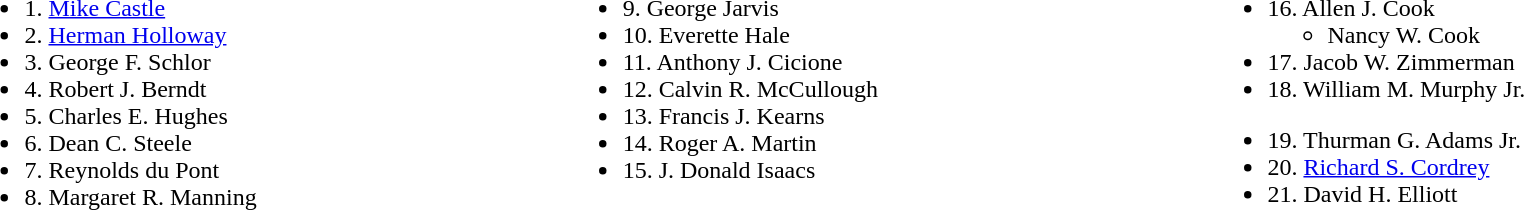<table width=100%>
<tr valign=top>
<td><br><ul><li>1. <a href='#'>Mike Castle</a></li><li>2. <a href='#'>Herman Holloway</a></li><li>3. George F. Schlor</li><li>4. Robert J. Berndt</li><li>5. Charles E. Hughes</li><li>6. Dean C. Steele</li><li>7. Reynolds du Pont</li><li>8. Margaret R. Manning</li></ul></td>
<td><br><ul><li>9. George Jarvis</li><li>10. Everette Hale</li><li>11. Anthony J. Cicione</li><li>12. Calvin R. McCullough</li><li>13. Francis J. Kearns</li><li>14. Roger A. Martin</li><li>15. J. Donald Isaacs</li></ul></td>
<td><br><ul><li>16. Allen J. Cook<ul><li>Nancy W. Cook</li></ul></li><li>17. Jacob W. Zimmerman</li><li>18. William M. Murphy Jr.</li></ul><ul><li>19. Thurman G. Adams Jr.</li><li>20. <a href='#'>Richard S. Cordrey</a></li><li>21. David H. Elliott</li></ul></td>
</tr>
</table>
